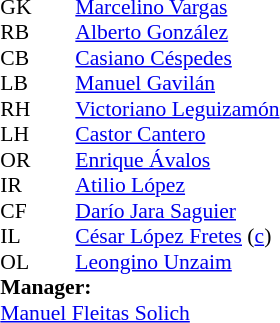<table cellspacing="0" cellpadding="0" style="font-size:90%; margin:auto;">
<tr>
<th width=25></th>
<th width=25></th>
</tr>
<tr>
<td>GK</td>
<td></td>
<td><a href='#'>Marcelino Vargas</a></td>
</tr>
<tr>
<td>RB</td>
<td></td>
<td><a href='#'>Alberto González</a></td>
</tr>
<tr>
<td>CB</td>
<td></td>
<td><a href='#'>Casiano Céspedes</a></td>
</tr>
<tr>
<td>LB</td>
<td></td>
<td><a href='#'>Manuel Gavilán</a></td>
</tr>
<tr>
<td>RH</td>
<td></td>
<td><a href='#'>Victoriano Leguizamón</a></td>
</tr>
<tr>
<td>LH</td>
<td></td>
<td><a href='#'>Castor Cantero</a></td>
</tr>
<tr>
<td>OR</td>
<td></td>
<td><a href='#'>Enrique Ávalos</a></td>
</tr>
<tr>
<td>IR</td>
<td></td>
<td><a href='#'>Atilio López</a></td>
</tr>
<tr>
<td>CF</td>
<td></td>
<td><a href='#'>Darío Jara Saguier</a></td>
</tr>
<tr>
<td>IL</td>
<td></td>
<td><a href='#'>César López Fretes</a> (<a href='#'>c</a>)</td>
</tr>
<tr>
<td>OL</td>
<td></td>
<td><a href='#'>Leongino Unzaim</a></td>
</tr>
<tr>
<td colspan=3><strong>Manager:</strong></td>
</tr>
<tr>
<td colspan=4><a href='#'>Manuel Fleitas Solich</a></td>
</tr>
</table>
